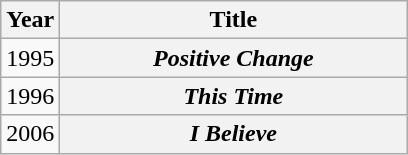<table class="wikitable plainrowheaders" style="text-align:left;">
<tr>
<th rowspan="1" style="width:2em;">Year</th>
<th rowspan="1" style="width:14em;">Title</th>
</tr>
<tr>
<td>1995</td>
<th scope="row"><em>Positive Change</em></th>
</tr>
<tr>
<td>1996</td>
<th scope="row"><em>This Time</em></th>
</tr>
<tr>
<td>2006</td>
<th scope="row"><em>I Believe</em></th>
</tr>
</table>
